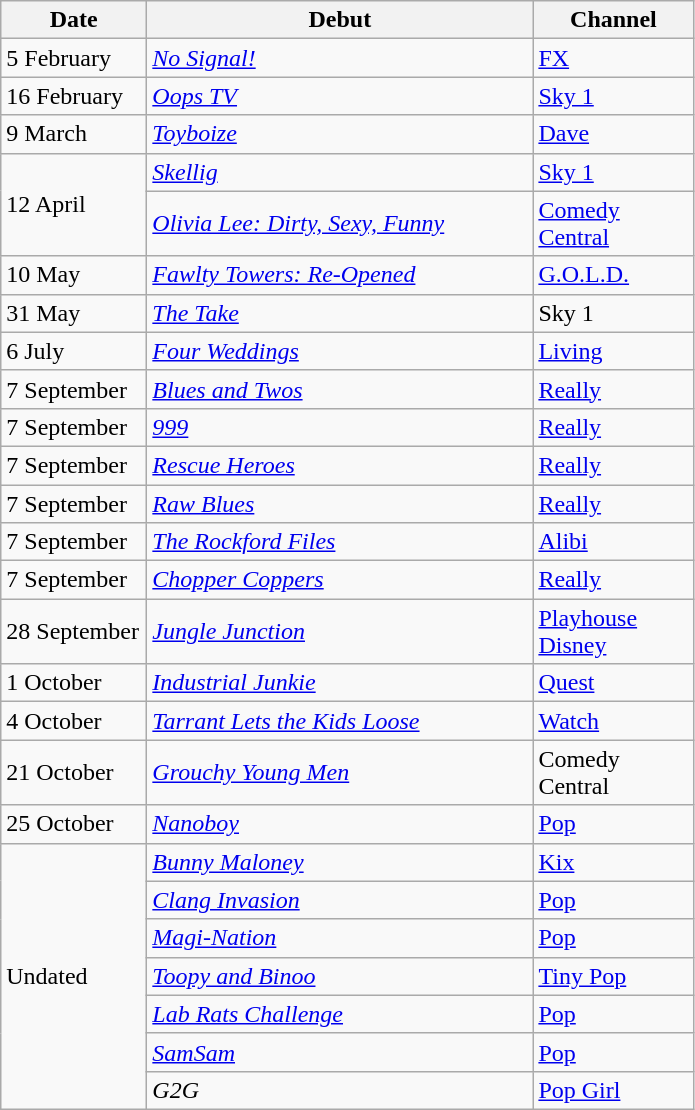<table class="wikitable">
<tr>
<th width=90>Date</th>
<th width=250>Debut</th>
<th width=100>Channel</th>
</tr>
<tr>
<td>5 February</td>
<td><em><a href='#'>No Signal!</a></em></td>
<td><a href='#'>FX</a></td>
</tr>
<tr>
<td>16 February</td>
<td><em><a href='#'>Oops TV</a></em></td>
<td><a href='#'>Sky 1</a></td>
</tr>
<tr>
<td>9 March</td>
<td><em><a href='#'>Toyboize</a></em></td>
<td><a href='#'>Dave</a></td>
</tr>
<tr>
<td rowspan="2">12 April</td>
<td><em><a href='#'>Skellig</a></em></td>
<td><a href='#'>Sky 1</a></td>
</tr>
<tr>
<td><em><a href='#'>Olivia Lee: Dirty, Sexy, Funny</a></em></td>
<td><a href='#'>Comedy Central</a></td>
</tr>
<tr>
<td>10 May</td>
<td><em><a href='#'>Fawlty Towers: Re-Opened</a></em></td>
<td><a href='#'>G.O.L.D.</a></td>
</tr>
<tr>
<td>31 May</td>
<td><em><a href='#'>The Take</a></em></td>
<td>Sky 1</td>
</tr>
<tr>
<td>6 July</td>
<td><em><a href='#'>Four Weddings</a></em></td>
<td><a href='#'>Living</a></td>
</tr>
<tr>
<td>7 September</td>
<td><em><a href='#'>Blues and Twos</a></em></td>
<td><a href='#'>Really</a></td>
</tr>
<tr>
<td>7 September</td>
<td><em><a href='#'>999</a></em></td>
<td><a href='#'>Really</a></td>
</tr>
<tr>
<td>7 September</td>
<td><em><a href='#'>Rescue Heroes</a></em></td>
<td><a href='#'>Really</a></td>
</tr>
<tr>
<td>7 September</td>
<td><em><a href='#'>Raw Blues</a></em></td>
<td><a href='#'>Really</a></td>
</tr>
<tr>
<td>7 September</td>
<td><em><a href='#'>The Rockford Files</a></em></td>
<td><a href='#'>Alibi</a></td>
</tr>
<tr>
<td>7 September</td>
<td><em><a href='#'>Chopper Coppers</a></em></td>
<td><a href='#'>Really</a></td>
</tr>
<tr>
<td>28 September</td>
<td><em><a href='#'>Jungle Junction</a></em></td>
<td><a href='#'>Playhouse Disney</a></td>
</tr>
<tr>
<td>1 October</td>
<td><em><a href='#'>Industrial Junkie</a></em></td>
<td><a href='#'>Quest</a></td>
</tr>
<tr>
<td>4 October</td>
<td><em><a href='#'>Tarrant Lets the Kids Loose</a></em></td>
<td><a href='#'>Watch</a></td>
</tr>
<tr>
<td>21 October</td>
<td><em><a href='#'>Grouchy Young Men</a></em></td>
<td>Comedy Central</td>
</tr>
<tr>
<td>25 October</td>
<td><em><a href='#'>Nanoboy</a></em></td>
<td><a href='#'>Pop</a></td>
</tr>
<tr>
<td rowspan=7>Undated</td>
<td><em><a href='#'>Bunny Maloney</a></em></td>
<td><a href='#'>Kix</a></td>
</tr>
<tr>
<td><em><a href='#'>Clang Invasion</a></em></td>
<td><a href='#'>Pop</a></td>
</tr>
<tr>
<td><em><a href='#'>Magi-Nation</a></em></td>
<td><a href='#'>Pop</a></td>
</tr>
<tr>
<td><em><a href='#'>Toopy and Binoo</a></em></td>
<td><a href='#'>Tiny Pop</a></td>
</tr>
<tr>
<td><em><a href='#'>Lab Rats Challenge</a></em></td>
<td><a href='#'>Pop</a></td>
</tr>
<tr>
<td><em><a href='#'>SamSam</a></em></td>
<td><a href='#'>Pop</a></td>
</tr>
<tr>
<td><em>G2G</em></td>
<td><a href='#'>Pop Girl</a></td>
</tr>
</table>
